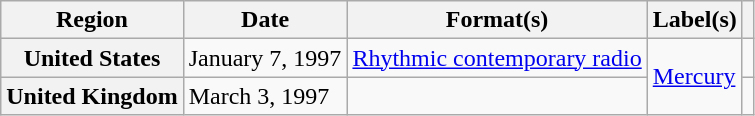<table class="wikitable plainrowheaders">
<tr>
<th scope="col">Region</th>
<th scope="col">Date</th>
<th scope="col">Format(s)</th>
<th scope="col">Label(s)</th>
<th scope="col"></th>
</tr>
<tr>
<th scope="row">United States</th>
<td>January 7, 1997</td>
<td><a href='#'>Rhythmic contemporary radio</a></td>
<td rowspan="2"><a href='#'>Mercury</a></td>
<td></td>
</tr>
<tr>
<th scope="row">United Kingdom</th>
<td>March 3, 1997</td>
<td></td>
<td></td>
</tr>
</table>
